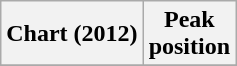<table class="wikitable sortable plainrowheaders">
<tr>
<th>Chart (2012)</th>
<th>Peak<br>position</th>
</tr>
<tr>
</tr>
</table>
